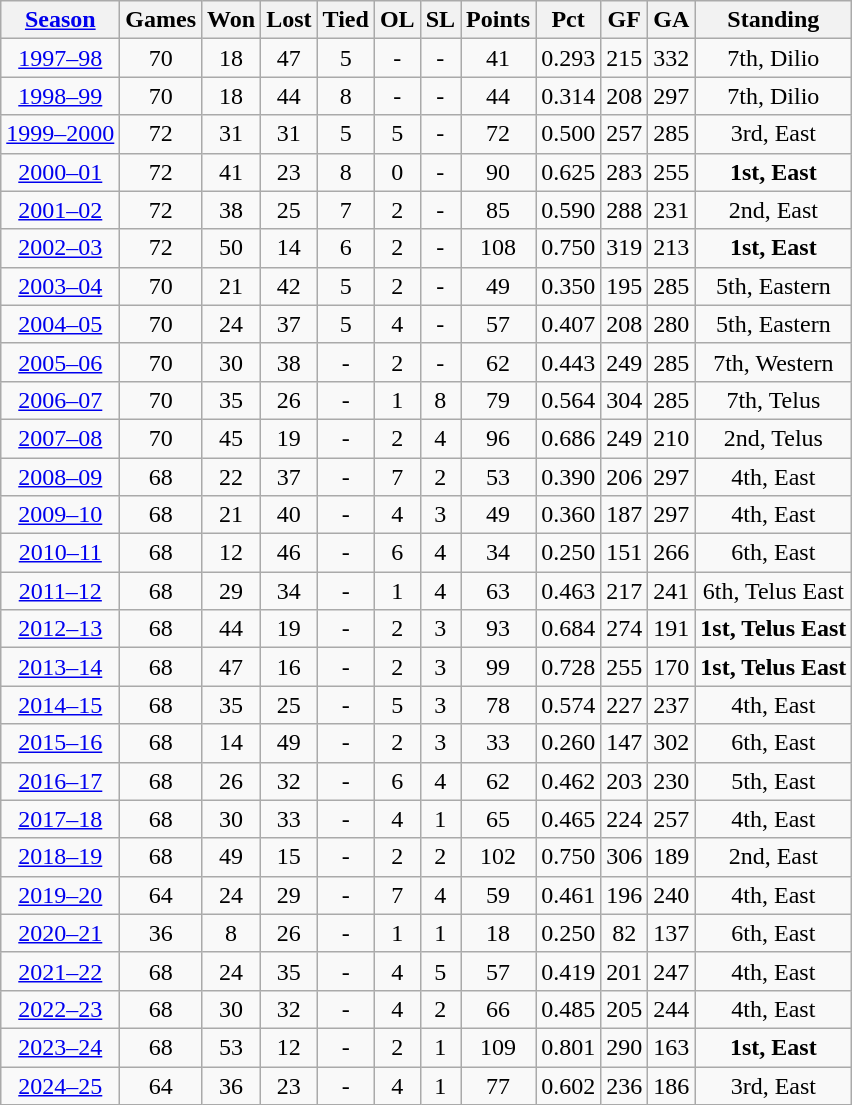<table class="wikitable" style="text-align:center">
<tr>
<th><a href='#'>Season</a></th>
<th>Games</th>
<th>Won</th>
<th>Lost</th>
<th>Tied</th>
<th>OL</th>
<th>SL</th>
<th>Points</th>
<th>Pct</th>
<th>GF</th>
<th>GA</th>
<th>Standing</th>
</tr>
<tr>
<td><a href='#'>1997–98</a></td>
<td>70</td>
<td>18</td>
<td>47</td>
<td>5</td>
<td>-</td>
<td>-</td>
<td>41</td>
<td>0.293</td>
<td>215</td>
<td>332</td>
<td>7th, Dilio</td>
</tr>
<tr>
<td><a href='#'>1998–99</a></td>
<td>70</td>
<td>18</td>
<td>44</td>
<td>8</td>
<td>-</td>
<td>-</td>
<td>44</td>
<td>0.314</td>
<td>208</td>
<td>297</td>
<td>7th, Dilio</td>
</tr>
<tr>
<td><a href='#'>1999–2000</a></td>
<td>72</td>
<td>31</td>
<td>31</td>
<td>5</td>
<td>5</td>
<td>-</td>
<td>72</td>
<td>0.500</td>
<td>257</td>
<td>285</td>
<td>3rd, East</td>
</tr>
<tr>
<td><a href='#'>2000–01</a></td>
<td>72</td>
<td>41</td>
<td>23</td>
<td>8</td>
<td>0</td>
<td>-</td>
<td>90</td>
<td>0.625</td>
<td>283</td>
<td>255</td>
<td><strong>1st, East</strong></td>
</tr>
<tr>
<td><a href='#'>2001–02</a></td>
<td>72</td>
<td>38</td>
<td>25</td>
<td>7</td>
<td>2</td>
<td>-</td>
<td>85</td>
<td>0.590</td>
<td>288</td>
<td>231</td>
<td>2nd, East</td>
</tr>
<tr>
<td><a href='#'>2002–03</a></td>
<td>72</td>
<td>50</td>
<td>14</td>
<td>6</td>
<td>2</td>
<td>-</td>
<td>108</td>
<td>0.750</td>
<td>319</td>
<td>213</td>
<td><strong>1st, East</strong></td>
</tr>
<tr>
<td><a href='#'>2003–04</a></td>
<td>70</td>
<td>21</td>
<td>42</td>
<td>5</td>
<td>2</td>
<td>-</td>
<td>49</td>
<td>0.350</td>
<td>195</td>
<td>285</td>
<td>5th, Eastern</td>
</tr>
<tr>
<td><a href='#'>2004–05</a></td>
<td>70</td>
<td>24</td>
<td>37</td>
<td>5</td>
<td>4</td>
<td>-</td>
<td>57</td>
<td>0.407</td>
<td>208</td>
<td>280</td>
<td>5th, Eastern</td>
</tr>
<tr>
<td><a href='#'>2005–06</a></td>
<td>70</td>
<td>30</td>
<td>38</td>
<td>-</td>
<td>2</td>
<td>-</td>
<td>62</td>
<td>0.443</td>
<td>249</td>
<td>285</td>
<td>7th, Western</td>
</tr>
<tr>
<td><a href='#'>2006–07</a></td>
<td>70</td>
<td>35</td>
<td>26</td>
<td>-</td>
<td>1</td>
<td>8</td>
<td>79</td>
<td>0.564</td>
<td>304</td>
<td>285</td>
<td>7th, Telus</td>
</tr>
<tr>
<td><a href='#'>2007–08</a></td>
<td>70</td>
<td>45</td>
<td>19</td>
<td>-</td>
<td>2</td>
<td>4</td>
<td>96</td>
<td>0.686</td>
<td>249</td>
<td>210</td>
<td>2nd, Telus</td>
</tr>
<tr>
<td><a href='#'>2008–09</a></td>
<td>68</td>
<td>22</td>
<td>37</td>
<td>-</td>
<td>7</td>
<td>2</td>
<td>53</td>
<td>0.390</td>
<td>206</td>
<td>297</td>
<td>4th, East</td>
</tr>
<tr>
<td><a href='#'>2009–10</a></td>
<td>68</td>
<td>21</td>
<td>40</td>
<td>-</td>
<td>4</td>
<td>3</td>
<td>49</td>
<td>0.360</td>
<td>187</td>
<td>297</td>
<td>4th, East</td>
</tr>
<tr>
<td><a href='#'>2010–11</a></td>
<td>68</td>
<td>12</td>
<td>46</td>
<td>-</td>
<td>6</td>
<td>4</td>
<td>34</td>
<td>0.250</td>
<td>151</td>
<td>266</td>
<td>6th, East</td>
</tr>
<tr>
<td><a href='#'>2011–12</a></td>
<td>68</td>
<td>29</td>
<td>34</td>
<td>-</td>
<td>1</td>
<td>4</td>
<td>63</td>
<td>0.463</td>
<td>217</td>
<td>241</td>
<td>6th, Telus East</td>
</tr>
<tr>
<td><a href='#'>2012–13</a></td>
<td>68</td>
<td>44</td>
<td>19</td>
<td>-</td>
<td>2</td>
<td>3</td>
<td>93</td>
<td>0.684</td>
<td>274</td>
<td>191</td>
<td><strong>1st, Telus East</strong></td>
</tr>
<tr>
<td><a href='#'>2013–14</a></td>
<td>68</td>
<td>47</td>
<td>16</td>
<td>-</td>
<td>2</td>
<td>3</td>
<td>99</td>
<td>0.728</td>
<td>255</td>
<td>170</td>
<td><strong>1st, Telus East</strong></td>
</tr>
<tr>
<td><a href='#'>2014–15</a></td>
<td>68</td>
<td>35</td>
<td>25</td>
<td>-</td>
<td>5</td>
<td>3</td>
<td>78</td>
<td>0.574</td>
<td>227</td>
<td>237</td>
<td>4th, East</td>
</tr>
<tr>
<td><a href='#'>2015–16</a></td>
<td>68</td>
<td>14</td>
<td>49</td>
<td>-</td>
<td>2</td>
<td>3</td>
<td>33</td>
<td>0.260</td>
<td>147</td>
<td>302</td>
<td>6th, East</td>
</tr>
<tr>
<td><a href='#'>2016–17</a></td>
<td>68</td>
<td>26</td>
<td>32</td>
<td>-</td>
<td>6</td>
<td>4</td>
<td>62</td>
<td>0.462</td>
<td>203</td>
<td>230</td>
<td>5th, East</td>
</tr>
<tr>
<td><a href='#'>2017–18</a></td>
<td>68</td>
<td>30</td>
<td>33</td>
<td>-</td>
<td>4</td>
<td>1</td>
<td>65</td>
<td>0.465</td>
<td>224</td>
<td>257</td>
<td>4th, East</td>
</tr>
<tr>
<td><a href='#'>2018–19</a></td>
<td>68</td>
<td>49</td>
<td>15</td>
<td>-</td>
<td>2</td>
<td>2</td>
<td>102</td>
<td>0.750</td>
<td>306</td>
<td>189</td>
<td>2nd, East</td>
</tr>
<tr>
<td><a href='#'>2019–20</a></td>
<td>64</td>
<td>24</td>
<td>29</td>
<td>-</td>
<td>7</td>
<td>4</td>
<td>59</td>
<td>0.461</td>
<td>196</td>
<td>240</td>
<td>4th, East</td>
</tr>
<tr>
<td><a href='#'>2020–21</a></td>
<td>36</td>
<td>8</td>
<td>26</td>
<td>-</td>
<td>1</td>
<td>1</td>
<td>18</td>
<td>0.250</td>
<td>82</td>
<td>137</td>
<td>6th, East</td>
</tr>
<tr>
<td><a href='#'>2021–22</a></td>
<td>68</td>
<td>24</td>
<td>35</td>
<td>-</td>
<td>4</td>
<td>5</td>
<td>57</td>
<td>0.419</td>
<td>201</td>
<td>247</td>
<td>4th, East</td>
</tr>
<tr>
<td><a href='#'>2022–23</a></td>
<td>68</td>
<td>30</td>
<td>32</td>
<td>-</td>
<td>4</td>
<td>2</td>
<td>66</td>
<td>0.485</td>
<td>205</td>
<td>244</td>
<td>4th, East</td>
</tr>
<tr>
<td><a href='#'>2023–24</a></td>
<td>68</td>
<td>53</td>
<td>12</td>
<td>-</td>
<td>2</td>
<td>1</td>
<td>109</td>
<td>0.801</td>
<td>290</td>
<td>163</td>
<td><strong>1st, East</strong></td>
</tr>
<tr>
<td><a href='#'>2024–25</a></td>
<td>64</td>
<td>36</td>
<td>23</td>
<td>-</td>
<td>4</td>
<td>1</td>
<td>77</td>
<td>0.602</td>
<td>236</td>
<td>186</td>
<td>3rd, East</td>
</tr>
</table>
